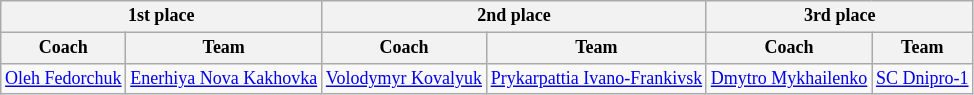<table class="wikitable" style="font-size:75%">
<tr>
<th colspan=2>1st place</th>
<th colspan=2>2nd place</th>
<th colspan=2>3rd place</th>
</tr>
<tr>
<th>Coach</th>
<th>Team</th>
<th>Coach</th>
<th>Team</th>
<th>Coach</th>
<th>Team</th>
</tr>
<tr>
<td><a href='#'>Oleh Fedorchuk</a></td>
<td><a href='#'>Enerhiya Nova Kakhovka</a></td>
<td><a href='#'>Volodymyr Kovalyuk</a></td>
<td><a href='#'>Prykarpattia Ivano-Frankivsk</a></td>
<td><a href='#'>Dmytro Mykhailenko</a></td>
<td><a href='#'>SC Dnipro-1</a></td>
</tr>
</table>
